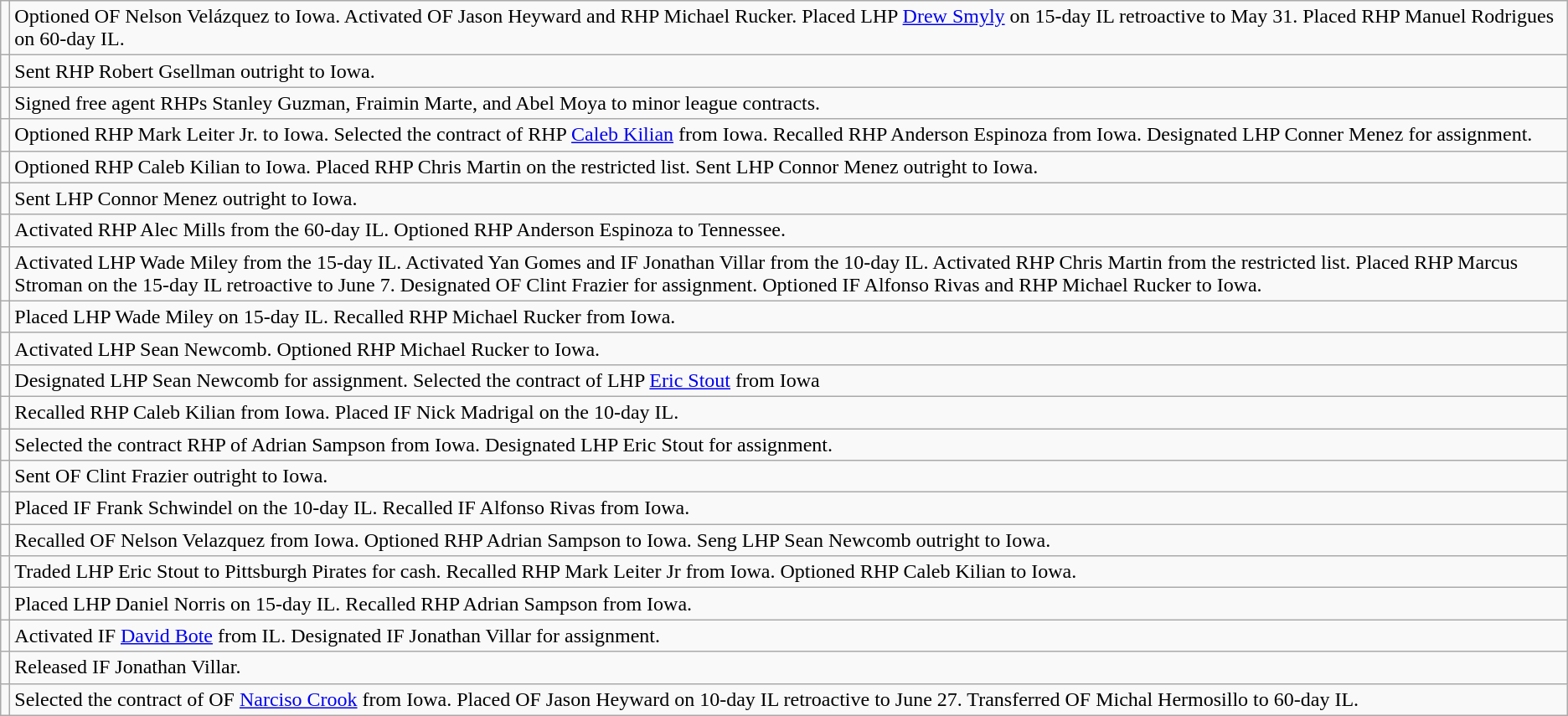<table class="wikitable">
<tr>
<td></td>
<td>Optioned OF Nelson Velázquez to Iowa. Activated OF Jason Heyward and RHP Michael Rucker. Placed LHP <a href='#'>Drew Smyly</a> on 15-day IL retroactive to May 31. Placed RHP Manuel Rodrigues on 60-day IL.</td>
</tr>
<tr>
<td></td>
<td>Sent RHP Robert Gsellman outright to Iowa.</td>
</tr>
<tr>
<td></td>
<td>Signed free agent RHPs Stanley Guzman, Fraimin Marte, and Abel Moya to minor league contracts.</td>
</tr>
<tr>
<td></td>
<td>Optioned RHP Mark Leiter Jr. to Iowa. Selected the contract of RHP <a href='#'>Caleb Kilian</a> from Iowa. Recalled RHP Anderson Espinoza from Iowa. Designated LHP Conner Menez for assignment.</td>
</tr>
<tr>
<td></td>
<td>Optioned RHP Caleb Kilian to Iowa. Placed RHP Chris Martin on the restricted list. Sent LHP Connor Menez outright to Iowa.</td>
</tr>
<tr>
<td></td>
<td>Sent LHP Connor Menez outright to Iowa.</td>
</tr>
<tr>
<td></td>
<td>Activated RHP Alec Mills from the 60-day IL. Optioned RHP Anderson Espinoza to Tennessee.</td>
</tr>
<tr>
<td></td>
<td>Activated LHP Wade Miley from the 15-day IL. Activated Yan Gomes and IF Jonathan Villar from the 10-day IL. Activated RHP Chris Martin from the restricted list. Placed RHP Marcus Stroman on the 15-day IL retroactive to June 7. Designated OF Clint Frazier for assignment. Optioned IF Alfonso Rivas and RHP Michael Rucker to Iowa.</td>
</tr>
<tr>
<td></td>
<td>Placed LHP Wade Miley on 15-day IL. Recalled RHP Michael Rucker from Iowa.</td>
</tr>
<tr>
<td></td>
<td>Activated LHP Sean Newcomb. Optioned RHP Michael Rucker to Iowa.</td>
</tr>
<tr>
<td></td>
<td>Designated LHP Sean Newcomb for assignment. Selected the contract of LHP <a href='#'>Eric Stout</a> from Iowa</td>
</tr>
<tr>
<td></td>
<td>Recalled RHP Caleb Kilian from Iowa. Placed IF Nick Madrigal on the 10-day IL.</td>
</tr>
<tr>
<td></td>
<td>Selected the contract RHP of Adrian Sampson from Iowa. Designated LHP Eric Stout for assignment.</td>
</tr>
<tr>
<td></td>
<td>Sent OF Clint Frazier outright to Iowa.</td>
</tr>
<tr>
<td></td>
<td>Placed IF Frank Schwindel on the 10-day IL. Recalled IF Alfonso Rivas from Iowa.</td>
</tr>
<tr>
<td></td>
<td>Recalled OF Nelson Velazquez from Iowa. Optioned RHP Adrian Sampson to Iowa. Seng LHP Sean Newcomb outright to Iowa.</td>
</tr>
<tr>
<td></td>
<td>Traded LHP Eric Stout to Pittsburgh Pirates for cash. Recalled RHP Mark Leiter Jr from Iowa. Optioned RHP Caleb Kilian to Iowa.</td>
</tr>
<tr>
<td></td>
<td>Placed LHP Daniel Norris on 15-day IL. Recalled RHP Adrian Sampson from Iowa.</td>
</tr>
<tr>
<td></td>
<td>Activated IF <a href='#'>David Bote</a> from IL. Designated IF Jonathan Villar for assignment.</td>
</tr>
<tr>
<td></td>
<td>Released IF Jonathan Villar.</td>
</tr>
<tr>
<td></td>
<td>Selected the contract of OF <a href='#'>Narciso Crook</a> from Iowa. Placed OF Jason Heyward on 10-day IL retroactive to June 27. Transferred OF Michal Hermosillo to 60-day IL.</td>
</tr>
</table>
